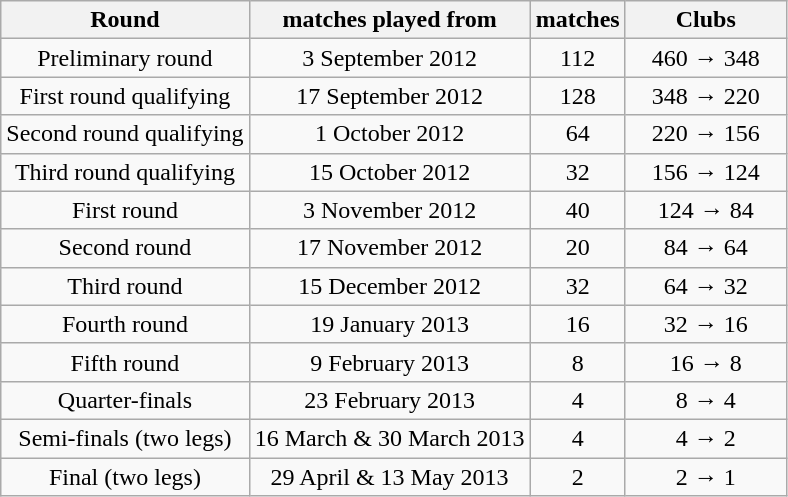<table class="wikitable">
<tr>
<th>Round</th>
<th>matches played from</th>
<th>matches</th>
<th style="width:100px;">Clubs</th>
</tr>
<tr align=center>
<td>Preliminary round</td>
<td>3 September 2012</td>
<td>112</td>
<td>460 → 348</td>
</tr>
<tr align=center>
<td>First round qualifying</td>
<td>17 September 2012</td>
<td>128</td>
<td>348 → 220</td>
</tr>
<tr align=center>
<td>Second round qualifying</td>
<td>1 October 2012</td>
<td>64</td>
<td>220 → 156</td>
</tr>
<tr align=center>
<td>Third round qualifying</td>
<td>15 October 2012</td>
<td>32</td>
<td>156 → 124</td>
</tr>
<tr align=center>
<td>First round</td>
<td>3 November 2012</td>
<td>40</td>
<td>124 → 84</td>
</tr>
<tr align=center>
<td>Second round</td>
<td>17 November 2012</td>
<td>20</td>
<td>84 → 64</td>
</tr>
<tr align=center>
<td>Third round</td>
<td>15 December 2012</td>
<td>32</td>
<td>64 → 32</td>
</tr>
<tr align=center>
<td>Fourth round</td>
<td>19 January 2013</td>
<td>16</td>
<td>32 → 16</td>
</tr>
<tr align=center>
<td>Fifth round</td>
<td>9 February 2013</td>
<td>8</td>
<td>16 → 8</td>
</tr>
<tr align=center>
<td>Quarter-finals</td>
<td>23 February 2013</td>
<td>4</td>
<td>8 → 4</td>
</tr>
<tr align=center>
<td>Semi-finals (two legs)</td>
<td>16 March & 30 March 2013</td>
<td>4</td>
<td>4 → 2</td>
</tr>
<tr align=center>
<td>Final (two legs)</td>
<td>29 April & 13 May 2013</td>
<td>2</td>
<td>2 → 1</td>
</tr>
</table>
